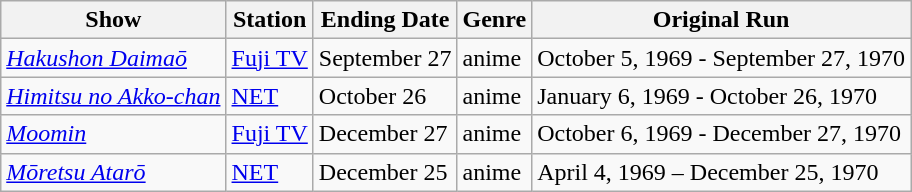<table class="wikitable sortable">
<tr>
<th>Show</th>
<th>Station</th>
<th>Ending Date</th>
<th>Genre</th>
<th>Original Run</th>
</tr>
<tr>
<td><em><a href='#'>Hakushon Daimaō</a></em></td>
<td><a href='#'>Fuji TV</a></td>
<td>September 27</td>
<td>anime</td>
<td>October 5, 1969 - September 27, 1970</td>
</tr>
<tr>
<td><em><a href='#'>Himitsu no Akko-chan</a></em></td>
<td><a href='#'>NET</a></td>
<td>October 26</td>
<td>anime</td>
<td>January 6, 1969 - October 26, 1970</td>
</tr>
<tr>
<td><em><a href='#'>Moomin</a></em></td>
<td><a href='#'>Fuji TV</a></td>
<td>December 27</td>
<td>anime</td>
<td>October 6, 1969 - December 27, 1970</td>
</tr>
<tr>
<td><em><a href='#'>Mōretsu Atarō</a></em></td>
<td><a href='#'>NET</a></td>
<td>December 25</td>
<td>anime</td>
<td>April 4, 1969 – December 25, 1970</td>
</tr>
</table>
